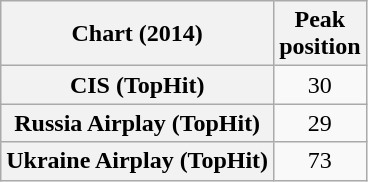<table class="wikitable sortable plainrowheaders" style="text-align:center">
<tr>
<th scope="col">Chart (2014)</th>
<th scope="col">Peak<br>position</th>
</tr>
<tr>
<th scope="row">CIS (TopHit)</th>
<td>30</td>
</tr>
<tr>
<th scope="row">Russia Airplay (TopHit)</th>
<td>29</td>
</tr>
<tr>
<th scope="row">Ukraine Airplay (TopHit)</th>
<td>73</td>
</tr>
</table>
